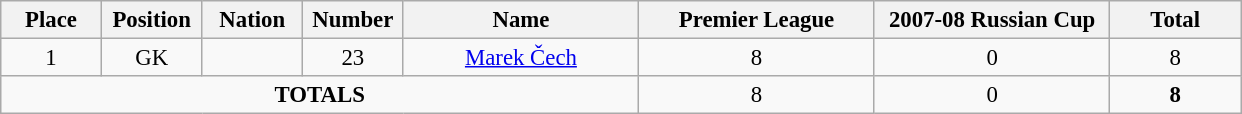<table class="wikitable" style="font-size: 95%; text-align: center;">
<tr>
<th width=60>Place</th>
<th width=60>Position</th>
<th width=60>Nation</th>
<th width=60>Number</th>
<th width=150>Name</th>
<th width=150>Premier League</th>
<th width=150>2007-08 Russian Cup</th>
<th width=80>Total</th>
</tr>
<tr>
<td>1</td>
<td>GK</td>
<td></td>
<td>23</td>
<td><a href='#'>Marek Čech</a></td>
<td>8</td>
<td>0</td>
<td>8</td>
</tr>
<tr>
<td colspan="5"><strong>TOTALS</strong></td>
<td>8</td>
<td>0</td>
<td><strong>8</strong></td>
</tr>
</table>
